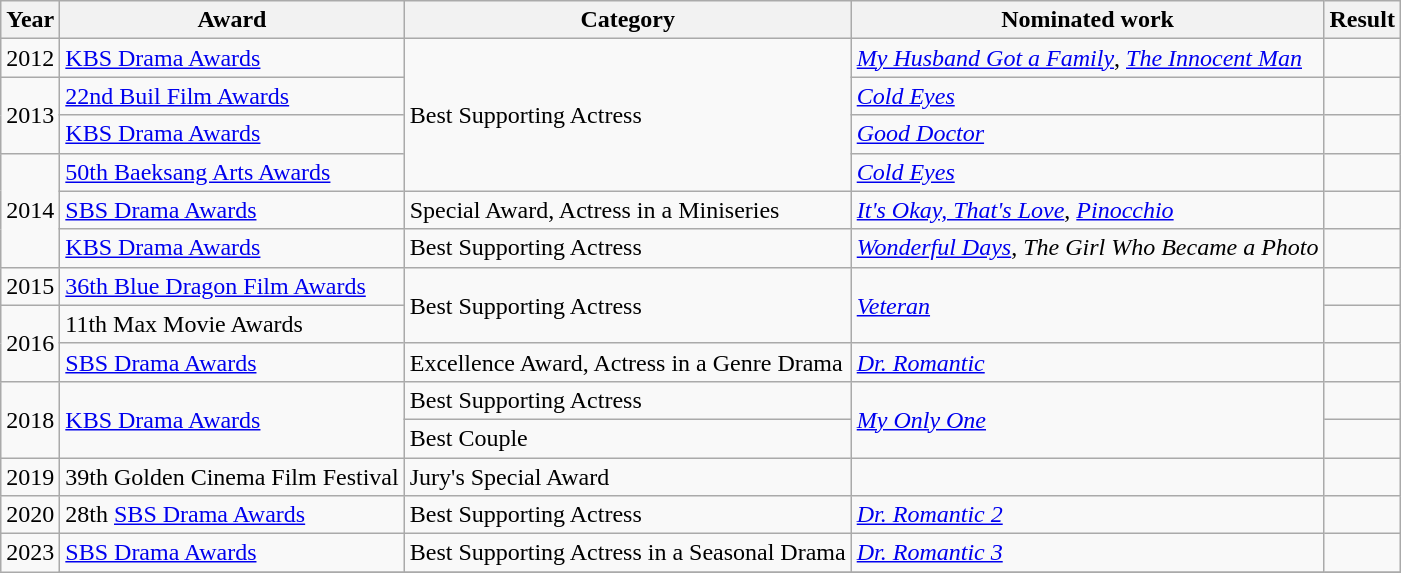<table class="wikitable sortable">
<tr>
<th>Year</th>
<th>Award</th>
<th>Category</th>
<th>Nominated work</th>
<th>Result</th>
</tr>
<tr>
<td>2012</td>
<td><a href='#'>KBS Drama Awards</a></td>
<td rowspan=4>Best Supporting Actress</td>
<td><em><a href='#'>My Husband Got a Family</a></em>, <em><a href='#'>The Innocent Man</a></em></td>
<td></td>
</tr>
<tr>
<td rowspan=2>2013</td>
<td><a href='#'>22nd Buil Film Awards</a></td>
<td><em><a href='#'>Cold Eyes</a></em></td>
<td></td>
</tr>
<tr>
<td><a href='#'>KBS Drama Awards</a></td>
<td><em><a href='#'>Good Doctor</a></em></td>
<td></td>
</tr>
<tr>
<td rowspan=3>2014</td>
<td><a href='#'>50th Baeksang Arts Awards</a></td>
<td><em><a href='#'>Cold Eyes</a></em></td>
<td></td>
</tr>
<tr>
<td><a href='#'>SBS Drama Awards</a></td>
<td>Special Award, Actress in a Miniseries</td>
<td><em><a href='#'>It's Okay, That's Love</a></em>, <em><a href='#'>Pinocchio</a></em></td>
<td></td>
</tr>
<tr>
<td><a href='#'>KBS Drama Awards</a></td>
<td>Best Supporting Actress</td>
<td><em><a href='#'>Wonderful Days</a></em>, <em>The Girl Who Became a Photo</em></td>
<td></td>
</tr>
<tr>
<td>2015</td>
<td><a href='#'>36th Blue Dragon Film Awards</a></td>
<td rowspan=2>Best Supporting Actress</td>
<td rowspan=2><em><a href='#'>Veteran</a></em></td>
<td></td>
</tr>
<tr>
<td rowspan=2>2016</td>
<td>11th Max Movie Awards</td>
<td></td>
</tr>
<tr>
<td><a href='#'>SBS Drama Awards</a></td>
<td>Excellence Award, Actress in a Genre Drama</td>
<td><em><a href='#'>Dr. Romantic</a></em></td>
<td></td>
</tr>
<tr>
<td rowspan=2>2018</td>
<td rowspan=2><a href='#'>KBS Drama Awards</a></td>
<td>Best Supporting Actress</td>
<td rowspan=2><em><a href='#'>My Only One</a></em></td>
<td></td>
</tr>
<tr>
<td>Best Couple </td>
<td></td>
</tr>
<tr>
<td>2019</td>
<td>39th Golden Cinema Film Festival</td>
<td>Jury's Special Award</td>
<td></td>
<td></td>
</tr>
<tr>
<td>2020</td>
<td>28th <a href='#'>SBS Drama Awards</a></td>
<td>Best Supporting Actress</td>
<td><em><a href='#'>Dr. Romantic 2</a></em></td>
<td></td>
</tr>
<tr>
<td rowspan="2">2023</td>
<td><a href='#'>SBS Drama Awards</a></td>
<td>Best Supporting Actress in a Seasonal Drama</td>
<td><em><a href='#'>Dr. Romantic 3</a></em></td>
<td></td>
</tr>
<tr>
</tr>
</table>
